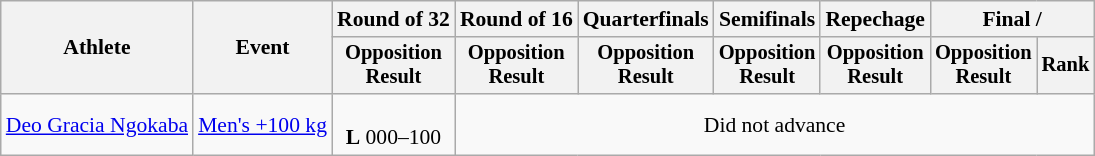<table class="wikitable" style="font-size:90%">
<tr>
<th rowspan="2">Athlete</th>
<th rowspan="2">Event</th>
<th>Round of 32</th>
<th>Round of 16</th>
<th>Quarterfinals</th>
<th>Semifinals</th>
<th>Repechage</th>
<th colspan=2>Final / </th>
</tr>
<tr style="font-size:95%">
<th>Opposition<br>Result</th>
<th>Opposition<br>Result</th>
<th>Opposition<br>Result</th>
<th>Opposition<br>Result</th>
<th>Opposition<br>Result</th>
<th>Opposition<br>Result</th>
<th>Rank</th>
</tr>
<tr align=center>
<td align=left><a href='#'>Deo Gracia Ngokaba</a></td>
<td align=left><a href='#'>Men's +100 kg</a></td>
<td><br><strong>L</strong> 000–100</td>
<td colspan=6>Did not advance</td>
</tr>
</table>
